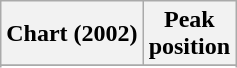<table class="wikitable sortable plainrowheaders" style="text-align:center">
<tr>
<th scope="col">Chart (2002)</th>
<th scope="col">Peak<br>position</th>
</tr>
<tr>
</tr>
<tr>
</tr>
<tr>
</tr>
<tr>
</tr>
<tr>
</tr>
<tr>
</tr>
<tr>
</tr>
<tr>
</tr>
<tr>
</tr>
<tr>
</tr>
<tr>
</tr>
<tr>
</tr>
</table>
